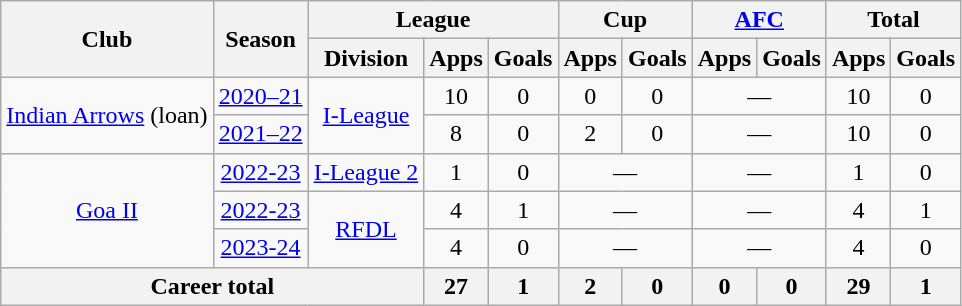<table class="wikitable" style="text-align: center;">
<tr>
<th rowspan="2">Club</th>
<th rowspan="2">Season</th>
<th colspan="3">League</th>
<th colspan="2">Cup</th>
<th colspan="2"><a href='#'>AFC</a></th>
<th colspan="2">Total</th>
</tr>
<tr>
<th>Division</th>
<th>Apps</th>
<th>Goals</th>
<th>Apps</th>
<th>Goals</th>
<th>Apps</th>
<th>Goals</th>
<th>Apps</th>
<th>Goals</th>
</tr>
<tr>
<td rowspan="2"><a href='#'>Indian Arrows</a> (loan)</td>
<td><a href='#'>2020–21</a></td>
<td rowspan="2"><a href='#'>I-League</a></td>
<td>10</td>
<td>0</td>
<td>0</td>
<td>0</td>
<td colspan="2">—</td>
<td>10</td>
<td>0</td>
</tr>
<tr>
<td><a href='#'>2021–22</a></td>
<td>8</td>
<td>0</td>
<td>2</td>
<td>0</td>
<td colspan="2">—</td>
<td>10</td>
<td>0</td>
</tr>
<tr>
<td rowspan="3"><a href='#'>Goa II</a></td>
<td><a href='#'>2022-23</a></td>
<td><a href='#'>I-League 2</a></td>
<td>1</td>
<td>0</td>
<td colspan="2">—</td>
<td colspan="2">—</td>
<td>1</td>
<td>0</td>
</tr>
<tr>
<td><a href='#'>2022-23</a></td>
<td rowspan="2"><a href='#'>RFDL</a></td>
<td>4</td>
<td>1</td>
<td colspan="2">—</td>
<td colspan="2">—</td>
<td>4</td>
<td>1</td>
</tr>
<tr>
<td><a href='#'>2023-24</a></td>
<td>4</td>
<td>0</td>
<td colspan="2">—</td>
<td colspan="2">—</td>
<td>4</td>
<td>0</td>
</tr>
<tr>
<th colspan="3">Career total</th>
<th>27</th>
<th>1</th>
<th>2</th>
<th>0</th>
<th>0</th>
<th>0</th>
<th>29</th>
<th>1</th>
</tr>
</table>
